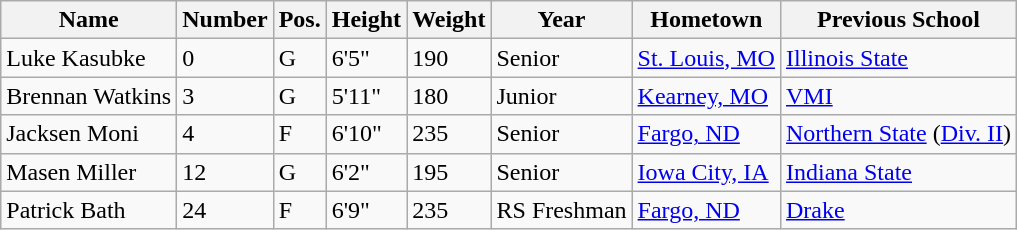<table class="wikitable sortable" border="1">
<tr>
<th>Name</th>
<th>Number</th>
<th>Pos.</th>
<th>Height</th>
<th>Weight</th>
<th>Year</th>
<th>Hometown</th>
<th class="unsortable">Previous School</th>
</tr>
<tr>
<td>Luke Kasubke</td>
<td>0</td>
<td>G</td>
<td>6'5"</td>
<td>190</td>
<td>Senior</td>
<td><a href='#'>St. Louis, MO</a></td>
<td><a href='#'>Illinois State</a></td>
</tr>
<tr>
<td>Brennan Watkins</td>
<td>3</td>
<td>G</td>
<td>5'11"</td>
<td>180</td>
<td>Junior</td>
<td><a href='#'>Kearney, MO</a></td>
<td><a href='#'>VMI</a></td>
</tr>
<tr>
<td>Jacksen Moni</td>
<td>4</td>
<td>F</td>
<td>6'10"</td>
<td>235</td>
<td>Senior</td>
<td><a href='#'>Fargo, ND</a></td>
<td><a href='#'>Northern State</a> (<a href='#'>Div. II</a>)</td>
</tr>
<tr>
<td>Masen Miller</td>
<td>12</td>
<td>G</td>
<td>6'2"</td>
<td>195</td>
<td>Senior</td>
<td><a href='#'>Iowa City, IA</a></td>
<td><a href='#'>Indiana State</a></td>
</tr>
<tr>
<td>Patrick Bath</td>
<td>24</td>
<td>F</td>
<td>6'9"</td>
<td>235</td>
<td>RS Freshman</td>
<td><a href='#'>Fargo, ND</a></td>
<td><a href='#'>Drake</a></td>
</tr>
</table>
